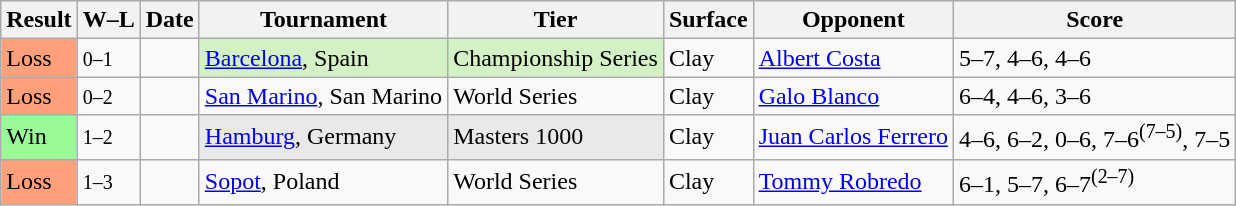<table class="sortable wikitable">
<tr>
<th>Result</th>
<th class="unsortable">W–L</th>
<th>Date</th>
<th>Tournament</th>
<th>Tier</th>
<th>Surface</th>
<th>Opponent</th>
<th class="unsortable">Score</th>
</tr>
<tr>
<td style="background:#ffa07a;">Loss</td>
<td><small>0–1</small></td>
<td><a href='#'></a></td>
<td style="background:#d4f1c5;"><a href='#'>Barcelona</a>, Spain</td>
<td style="background:#d4f1c5;">Championship Series</td>
<td>Clay</td>
<td> <a href='#'>Albert Costa</a></td>
<td>5–7, 4–6, 4–6</td>
</tr>
<tr>
<td style="background:#ffa07a;">Loss</td>
<td><small>0–2</small></td>
<td><a href='#'></a></td>
<td><a href='#'>San Marino</a>, San Marino</td>
<td>World Series</td>
<td>Clay</td>
<td> <a href='#'>Galo Blanco</a></td>
<td>6–4, 4–6, 3–6</td>
</tr>
<tr>
<td style="background:#98fb98;">Win</td>
<td><small>1–2</small></td>
<td><a href='#'></a></td>
<td style="background:#e9e9e9;"><a href='#'>Hamburg</a>, Germany</td>
<td style="background:#e9e9e9;">Masters 1000</td>
<td>Clay</td>
<td> <a href='#'>Juan Carlos Ferrero</a></td>
<td>4–6, 6–2, 0–6, 7–6<sup>(7–5)</sup>, 7–5</td>
</tr>
<tr>
<td style="background:#ffa07a;">Loss</td>
<td><small>1–3</small></td>
<td><a href='#'></a></td>
<td><a href='#'>Sopot</a>, Poland</td>
<td>World Series</td>
<td>Clay</td>
<td> <a href='#'>Tommy Robredo</a></td>
<td>6–1, 5–7, 6–7<sup>(2–7)</sup></td>
</tr>
</table>
